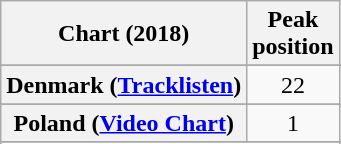<table class="wikitable sortable plainrowheaders" style="text-align:center">
<tr>
<th scope="col">Chart (2018)</th>
<th scope="col">Peak<br> position</th>
</tr>
<tr>
</tr>
<tr>
</tr>
<tr>
</tr>
<tr>
<th scope="row">Denmark (<a href='#'>Tracklisten</a>)</th>
<td>22</td>
</tr>
<tr>
</tr>
<tr>
</tr>
<tr>
</tr>
<tr>
</tr>
<tr>
</tr>
<tr>
</tr>
<tr>
</tr>
<tr>
<th scope="row">Poland (<a href='#'>Video Chart</a>)</th>
<td>1</td>
</tr>
<tr>
</tr>
<tr>
</tr>
<tr>
</tr>
<tr>
</tr>
</table>
